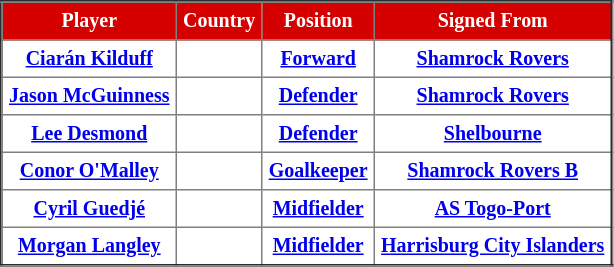<table border="2" cellpadding="4" style="border-collapse:collapse; text-align:center; font-size:smaller;">
<tr style="background:#d50000; color:white">
<th><strong>Player</strong></th>
<th><strong>Country</strong></th>
<th><strong>Position</strong></th>
<th><strong>Signed From</strong></th>
</tr>
<tr bgcolor="">
<th><a href='#'>Ciarán Kilduff</a></th>
<th></th>
<th><a href='#'>Forward</a></th>
<th> <a href='#'>Shamrock Rovers</a></th>
</tr>
<tr bgcolor="">
<th><a href='#'>Jason McGuinness</a></th>
<th></th>
<th><a href='#'>Defender</a></th>
<th> <a href='#'>Shamrock Rovers</a></th>
</tr>
<tr bgcolor="">
<th><a href='#'>Lee Desmond</a></th>
<th></th>
<th><a href='#'>Defender</a></th>
<th> <a href='#'>Shelbourne</a></th>
</tr>
<tr bgcolor="">
<th><a href='#'>Conor O'Malley</a></th>
<th></th>
<th><a href='#'>Goalkeeper</a></th>
<th> <a href='#'>Shamrock Rovers B</a></th>
</tr>
<tr bgcolor="">
<th><a href='#'>Cyril Guedjé</a></th>
<th></th>
<th><a href='#'>Midfielder</a></th>
<th> <a href='#'>AS Togo-Port</a></th>
</tr>
<tr bgcolor="">
<th><a href='#'>Morgan Langley</a></th>
<th></th>
<th><a href='#'>Midfielder</a></th>
<th> <a href='#'>Harrisburg City Islanders</a></th>
</tr>
</table>
